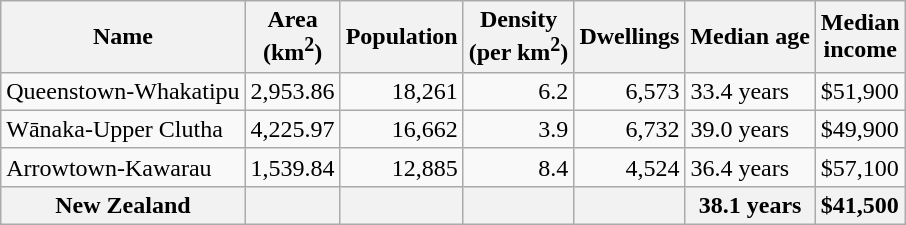<table class="wikitable">
<tr>
<th>Name</th>
<th>Area<br>(km<sup>2</sup>)</th>
<th>Population</th>
<th>Density<br>(per km<sup>2</sup>)</th>
<th>Dwellings</th>
<th>Median age</th>
<th>Median<br>income</th>
</tr>
<tr>
<td>Queenstown-Whakatipu</td>
<td style="text-align:right;">2,953.86</td>
<td style="text-align:right;">18,261</td>
<td style="text-align:right;">6.2</td>
<td style="text-align:right;">6,573</td>
<td>33.4 years</td>
<td>$51,900</td>
</tr>
<tr>
<td>Wānaka-Upper Clutha</td>
<td style="text-align:right;">4,225.97</td>
<td style="text-align:right;">16,662</td>
<td style="text-align:right;">3.9</td>
<td style="text-align:right;">6,732</td>
<td>39.0 years</td>
<td>$49,900</td>
</tr>
<tr>
<td>Arrowtown-Kawarau</td>
<td style="text-align:right;">1,539.84</td>
<td style="text-align:right;">12,885</td>
<td style="text-align:right;">8.4</td>
<td style="text-align:right;">4,524</td>
<td>36.4 years</td>
<td>$57,100</td>
</tr>
<tr>
<th>New Zealand</th>
<th></th>
<th></th>
<th></th>
<th></th>
<th>38.1 years</th>
<th style="text-align:left;">$41,500</th>
</tr>
</table>
